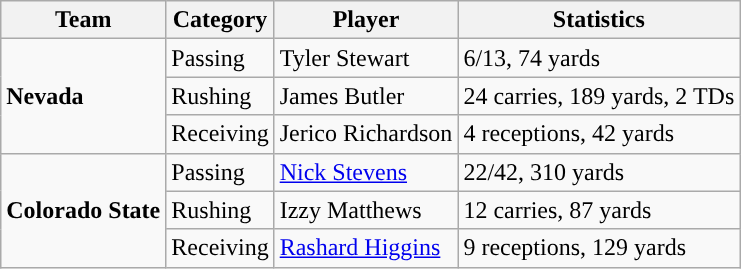<table class="wikitable" style="float: left;">
<tr>
<th>Team</th>
<th>Category</th>
<th>Player</th>
<th>Statistics</th>
</tr>
<tr>
<td rowspan=3><strong>Nevada</strong></td>
<td>Passing</td>
<td>Tyler Stewart</td>
<td>6/13, 74 yards</td>
</tr>
<tr>
<td>Rushing</td>
<td>James Butler</td>
<td>24 carries, 189 yards, 2 TDs</td>
</tr>
<tr>
<td>Receiving</td>
<td>Jerico Richardson</td>
<td>4 receptions, 42 yards</td>
</tr>
<tr>
<td rowspan=3><strong>Colorado State</strong></td>
<td>Passing</td>
<td><a href='#'>Nick Stevens</a></td>
<td>22/42, 310 yards</td>
</tr>
<tr>
<td>Rushing</td>
<td>Izzy Matthews</td>
<td>12 carries, 87 yards</td>
</tr>
<tr>
<td>Receiving</td>
<td><a href='#'>Rashard Higgins</a></td>
<td>9 receptions, 129 yards</td>
</tr>
</table>
